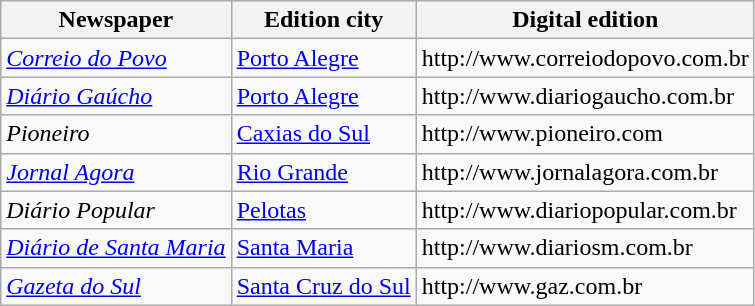<table class="wikitable sortable">
<tr style="text-align:center">
<th>Newspaper</th>
<th>Edition city</th>
<th>Digital edition</th>
</tr>
<tr>
<td><em><a href='#'>Correio do Povo</a></em></td>
<td><a href='#'>Porto Alegre</a></td>
<td>http://www.correiodopovo.com.br</td>
</tr>
<tr>
<td><em><a href='#'>Diário Gaúcho</a> </em></td>
<td><a href='#'>Porto Alegre</a></td>
<td>http://www.diariogaucho.com.br</td>
</tr>
<tr>
<td><em>Pioneiro</em></td>
<td><a href='#'>Caxias do Sul</a></td>
<td>http://www.pioneiro.com</td>
</tr>
<tr>
<td><em><a href='#'>Jornal Agora</a></em></td>
<td><a href='#'>Rio Grande</a></td>
<td>http://www.jornalagora.com.br</td>
</tr>
<tr>
<td><em>Diário Popular</em></td>
<td><a href='#'>Pelotas</a></td>
<td>http://www.diariopopular.com.br</td>
</tr>
<tr>
<td><em><a href='#'>Diário de Santa Maria</a></em></td>
<td><a href='#'>Santa Maria</a></td>
<td>http://www.diariosm.com.br</td>
</tr>
<tr>
<td><em><a href='#'>Gazeta do Sul</a></em></td>
<td><a href='#'>Santa Cruz do Sul</a></td>
<td>http://www.gaz.com.br</td>
</tr>
</table>
